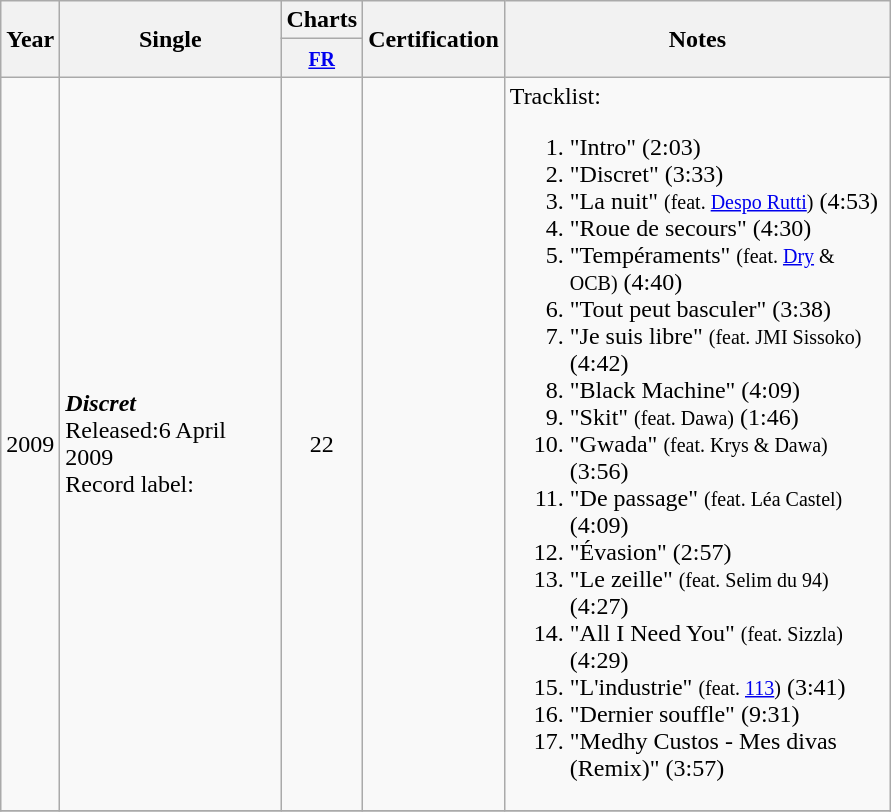<table class="wikitable">
<tr>
<th align="center" rowspan="2" width="10">Year</th>
<th align="center" rowspan="2" width="140">Single</th>
<th align="center" colspan="1">Charts</th>
<th align="center" rowspan="2" width="30">Certification</th>
<th align="center" rowspan="2" width="250">Notes</th>
</tr>
<tr>
<th width="20"><small><a href='#'>FR</a></small><br></th>
</tr>
<tr>
<td align="center" rowspan="1">2009</td>
<td><strong><em>Discret</em></strong> <br> Released:6 April 2009 <br>Record label:</td>
<td align="center">22</td>
<td></td>
<td align="left">Tracklist:<br><ol><li>"Intro" (2:03)</li><li>"Discret" (3:33)</li><li>"La nuit" <small>(feat. <a href='#'>Despo Rutti</a>)</small> (4:53)</li><li>"Roue de secours" (4:30)</li><li>"Tempéraments" <small>(feat. <a href='#'>Dry</a> & OCB)</small> (4:40)</li><li>"Tout peut basculer" (3:38)</li><li>"Je suis libre" <small>(feat. JMI Sissoko)</small> (4:42)</li><li>"Black Machine" (4:09)</li><li>"Skit" <small>(feat. Dawa)</small> (1:46)</li><li>"Gwada" <small>(feat. Krys & Dawa)</small> (3:56)</li><li>"De passage" <small>(feat. Léa Castel)</small>	(4:09)</li><li>"Évasion" (2:57)</li><li>"Le zeille" <small>(feat. Selim du 94)</small>	(4:27)</li><li>"All I Need You" <small>(feat. Sizzla)</small>	(4:29)</li><li>"L'industrie" <small>(feat. <a href='#'>113</a>)</small> (3:41)</li><li>"Dernier souffle" (9:31)</li><li>"Medhy Custos - Mes divas (Remix)" (3:57)</li></ol></td>
</tr>
<tr>
</tr>
</table>
